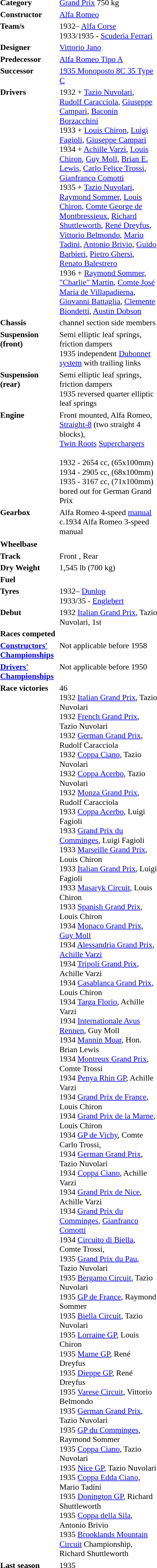<table class="toccolours" style="float:right; margin-left:1em; width:20em; font-size:90%; text-align:left;">
<tr style="vertical-align: top;">
<td colspan="2" style="text-align:center;"></td>
</tr>
<tr style="vertical-align: top;">
</tr>
<tr style="vertical-align: top;">
<th>Category</th>
<td><a href='#'>Grand Prix</a> 750 kg</td>
</tr>
<tr style="vertical-align: top;">
<th>Constructor</th>
<td><a href='#'>Alfa Romeo</a></td>
</tr>
<tr style="vertical-align: top;">
<th>Team/s</th>
<td>1932– <a href='#'>Alfa Corse</a><br>1933/1935 - <a href='#'>Scuderia Ferrari</a></td>
</tr>
<tr style="vertical-align: top;">
<th>Designer</th>
<td><a href='#'>Vittorio Jano</a></td>
</tr>
<tr style="vertical-align: top;">
<th>Predecessor</th>
<td><a href='#'>Alfa Romeo Tipo A</a></td>
</tr>
<tr style="vertical-align: top;">
<th>Successor</th>
<td><a href='#'>1935 Monoposto 8C 35 Type C</a></td>
</tr>
<tr style="vertical-align: top;">
<th>Drivers</th>
<td>1932 + <a href='#'>Tazio Nuvolari</a>, <a href='#'>Rudolf Caracciola</a>, <a href='#'>Giuseppe Campari</a>, <a href='#'>Baconin Borzacchini</a><br>1933 + <a href='#'>Louis Chiron</a>, <a href='#'>Luigi Fagioli</a>, <a href='#'>Giuseppe Campari</a><br>1934 + <a href='#'>Achille Varzi</a>, <a href='#'>Louis Chiron</a>, <a href='#'>Guy Moll</a>, <a href='#'>Brian E. Lewis</a>, <a href='#'>Carlo Felice Trossi</a>, <a href='#'>Gianfranco Comotti</a><br>1935 + <a href='#'>Tazio Nuvolari</a>, <a href='#'>Raymond Sommer</a>, <a href='#'>Louis Chiron</a>, <a href='#'>Comte George de Montbressieux</a>, <a href='#'>Richard Shuttleworth</a>, <a href='#'>René Dreyfus</a>, <a href='#'>Vittorio Belmondo</a>, <a href='#'>Mario Tadini</a>, <a href='#'>Antonio Brivio</a>, <a href='#'>Guido Barbieri</a>, <a href='#'>Pietro Ghersi</a>, <a href='#'>Renato Balestrero</a><br>1936 + <a href='#'>Raymond Sommer</a>, <a href='#'>"Charlie" Martin</a>, <a href='#'>Comte José María de Villapadierna</a>, <a href='#'>Giovanni Battaglia</a>, <a href='#'>Clemente Biondetti</a>, <a href='#'>Austin Dobson</a></td>
</tr>
<tr style="vertical-align: top;">
<th>Chassis</th>
<td>channel section side members</td>
</tr>
<tr style="vertical-align: top;">
<th>Suspension (front)</th>
<td>Semi elliptic leaf springs, friction dampers<br>1935 independent <a href='#'>Dubonnet system</a> with trailing links</td>
</tr>
<tr style="vertical-align: top;">
<th>Suspension (rear)</th>
<td>Semi elliptic leaf springs, friction dampers<br>1935 reversed quarter elliptic leaf springs</td>
</tr>
<tr style="vertical-align: top;">
<th>Engine</th>
<td>Front mounted, Alfa Romeo,<br><a href='#'>Straight-8</a> (two straight 4 blocks),<br><a href='#'>Twin Roots</a> <a href='#'>Superchargers</a><br><br>1932 - 2654 cc, (65x100mm)<br>
1934 - 2905 cc, (68x100mm)<br>
1935 - 3167 cc, (71x100mm) bored out for German Grand Prix</td>
</tr>
<tr style="vertical-align: top;">
<th>Gearbox</th>
<td>Alfa Romeo 4-speed <a href='#'>manual</a><br>c.1934 Alfa Romeo 3-speed manual</td>
</tr>
<tr style="vertical-align: top;">
</tr>
<tr style="vertical-align: top;">
<th>Wheelbase</th>
<td></td>
</tr>
<tr style="vertical-align: top;">
<th>Track</th>
<td>Front , Rear </td>
</tr>
<tr style="vertical-align: top;">
<th>Dry Weight</th>
<td>1,545 lb (700 kg)</td>
</tr>
<tr style="vertical-align: top;">
<th>Fuel</th>
<td></td>
</tr>
<tr style="vertical-align: top;">
<th>Tyres</th>
<td>1932– <a href='#'>Dunlop</a><br>1933/35 - <a href='#'>Englebert</a></td>
</tr>
<tr style="vertical-align: top;">
<th>Debut</th>
<td>1932 <a href='#'>Italian Grand Prix</a>, Tazio Nuvolari, 1st</td>
</tr>
<tr style="vertical-align: top;">
<th>Races competed</th>
<td></td>
</tr>
<tr style="vertical-align: top;">
<th><a href='#'>Constructors' Championships</a></th>
<td>Not applicable before 1958</td>
</tr>
<tr style="vertical-align: top;">
<th><a href='#'>Drivers' Championships</a></th>
<td>Not applicable before 1950</td>
</tr>
<tr style="vertical-align: top;">
<th>Race victories</th>
<td>46<br>1932 <a href='#'>Italian Grand Prix</a>, Tazio Nuvolari<br>1932 <a href='#'>French Grand Prix</a>, Tazio Nuvolari<br>1932 <a href='#'>German Grand Prix</a>, Rudolf Caracciola<br>1932 <a href='#'>Coppa Ciano</a>, Tazio Nuvolari<br>1932 <a href='#'>Coppa Acerbo</a>, Tazio Nuvolari<br>1932 <a href='#'>Monza Grand Prix</a>, Rudolf Caracciola<br>1933 <a href='#'>Coppa Acerbo</a>, Luigi Fagioli<br>1933 <a href='#'>Grand Prix du Comminges</a>, Luigi Fagioli<br>1933 <a href='#'>Marseille Grand Prix</a>, Louis Chiron<br>1933 <a href='#'>Italian Grand Prix</a>, Luigi Fagioli<br>1933 <a href='#'>Masaryk Circuit</a>, Louis Chiron<br>1933 <a href='#'>Spanish Grand Prix</a>, Louis Chiron<br>1934 <a href='#'>Monaco Grand Prix</a>, <a href='#'>Guy Moll</a><br>1934 <a href='#'>Alessandria Grand Prix</a>, <a href='#'>Achille Varzi</a><br>1934 <a href='#'>Tripoli Grand Prix</a>, Achille Varzi<br>1934 <a href='#'>Casablanca Grand Prix</a>, Louis Chiron<br>1934 <a href='#'>Targa Florio</a>, Achille Varzi<br>1934 <a href='#'>Internationale Avus Rennen</a>, Guy Moll<br>1934 <a href='#'>Mannin Moar</a>, Hon. Brian Lewis<br>1934 <a href='#'>Montreux Grand Prix</a>, Comte Trossi<br>1934 <a href='#'>Penya Rhin GP</a>, Achille Varzi<br>1934 <a href='#'>Grand Prix de France</a>, Louis Chiron<br>1934 <a href='#'>Grand Prix de la Marne</a>, Louis Chiron<br>1934 <a href='#'>GP de Vichy</a>, Comte Carlo Trossi,<br>1934 <a href='#'>German Grand Prix</a>, Tazio Nuvolari<br>1934 <a href='#'>Coppa Ciano</a>, Achille Varzi<br>1934 <a href='#'>Grand Prix de Nice</a>, Achille Varzi<br>1934 <a href='#'>Grand Prix du Comminges</a>, <a href='#'>Gianfranco Comotti</a><br>1934 <a href='#'>Circuito di Biella</a>, Comte Trossi,<br>1935 <a href='#'>Grand Prix du Pau</a>, Tazio Nuvolari<br>1935 <a href='#'>Bergamo Circuit</a>, Tazio Nuvolari<br>1935 <a href='#'>GP de France</a>, Raymond Sommer<br>1935 <a href='#'>Biella Circuit</a>, Tazio Nuvolari<br>1935 <a href='#'>Lorraine GP</a>, Louis Chiron<br>1935 <a href='#'>Marne GP</a>, René Dreyfus<br>1935 <a href='#'>Dieppe GP</a>, René Dreyfus<br>1935 <a href='#'>Varese Circuit</a>, Vittorio Belmondo<br>1935 <a href='#'>German Grand Prix</a>, Tazio Nuvolari<br>1935 <a href='#'>GP du Comminges</a>, Raymond Sommer<br>1935 <a href='#'>Coppa Ciano</a>, Tazio Nuvolari<br>1935 <a href='#'>Nice GP</a>, Tazio Nuvolari<br>1935 <a href='#'>Coppa Edda Ciano</a>,  Mario Tadini<br>1935 <a href='#'>Donington GP</a>, Richard Shuttleworth<br>1935 <a href='#'>Coppa della Sila</a>, Antonio Brivio<br>1935 <a href='#'>Brooklands Mountain Circuit</a> Championship, Richard Shuttleworth</td>
</tr>
<tr style="vertical-align: top;">
<th>Last season</th>
<td>1935</td>
</tr>
</table>
